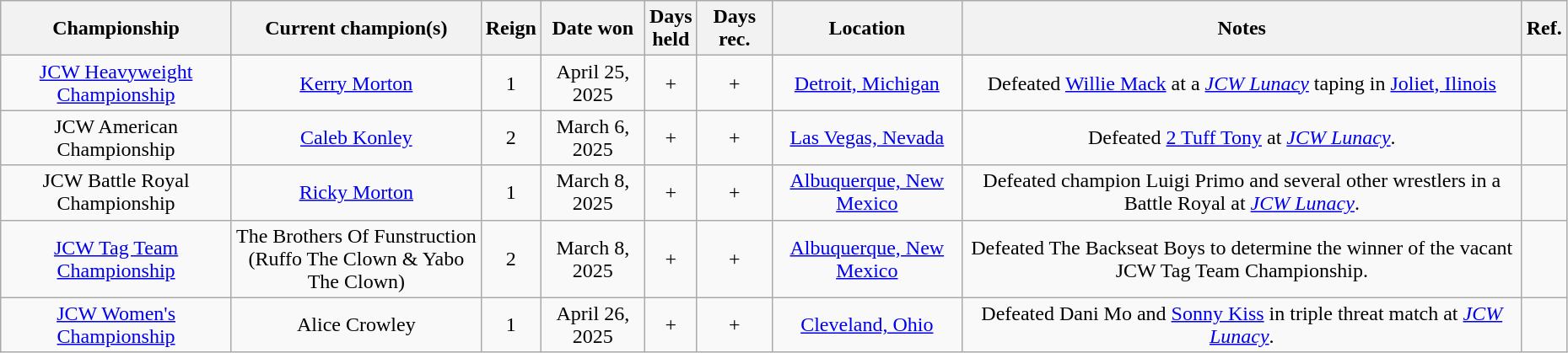<table class="wikitable sortable" width=98% style="text-align:center;">
<tr>
<th>Championship</th>
<th>Current champion(s)</th>
<th>Reign</th>
<th>Date won</th>
<th>Days<br>held</th>
<th>Days rec.</th>
<th>Location</th>
<th>Notes</th>
<th>Ref.</th>
</tr>
<tr>
<td><a href='#'>JCW Heavyweight Championship</a></td>
<td><a href='#'>Kerry Morton</a></td>
<td>1</td>
<td>April 25, 2025</td>
<td>+</td>
<td>+</td>
<td><a href='#'>Detroit, Michigan</a></td>
<td>Defeated <a href='#'>Willie Mack</a> at a <em><a href='#'>JCW Lunacy</a></em> taping in <a href='#'>Joliet, Ilinois</a></td>
<td></td>
</tr>
<tr>
<td>JCW American Championship</td>
<td><a href='#'>Caleb Konley</a></td>
<td>2</td>
<td>March 6, 2025</td>
<td>+</td>
<td>+</td>
<td><a href='#'>Las Vegas, Nevada</a></td>
<td>Defeated <a href='#'>2 Tuff Tony</a> at <em><a href='#'>JCW Lunacy</a></em>.</td>
<td></td>
</tr>
<tr>
<td>JCW Battle Royal Championship</td>
<td><a href='#'>Ricky Morton</a></td>
<td>1</td>
<td>March 8, 2025</td>
<td>+</td>
<td>+</td>
<td><a href='#'>Albuquerque, New Mexico</a></td>
<td>Defeated champion Luigi Primo and several other wrestlers in a Battle Royal at <em><a href='#'>JCW Lunacy</a></em>.</td>
<td></td>
</tr>
<tr>
<td><a href='#'>JCW Tag Team Championship</a></td>
<td>The Brothers Of Funstruction<br>(Ruffo The Clown & Yabo The Clown)</td>
<td>2</td>
<td>March 8, 2025</td>
<td>+</td>
<td>+</td>
<td><a href='#'>Albuquerque, New Mexico</a></td>
<td>Defeated The Backseat Boys to determine the winner of the vacant JCW Tag Team Championship.</td>
<td></td>
</tr>
<tr>
<td><a href='#'>JCW Women's Championship</a></td>
<td>Alice Crowley</td>
<td>1</td>
<td>April 26, 2025</td>
<td>+</td>
<td>+</td>
<td><a href='#'>Cleveland, Ohio</a></td>
<td>Defeated Dani Mo and <a href='#'>Sonny Kiss</a> in triple threat match at <em><a href='#'>JCW Lunacy</a></em>.</td>
<td></td>
</tr>
</table>
